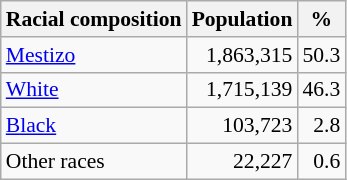<table class="wikitable" style="font-size: 90%;">
<tr>
<th>Racial composition</th>
<th>Population</th>
<th>%</th>
</tr>
<tr>
<td><a href='#'>Mestizo</a></td>
<td style="text-align:right;">1,863,315</td>
<td style="text-align:right;">50.3</td>
</tr>
<tr>
<td><a href='#'>White</a></td>
<td style="text-align:right;">1,715,139</td>
<td style="text-align:right;">46.3</td>
</tr>
<tr>
<td><a href='#'>Black</a></td>
<td style="text-align:right;">103,723</td>
<td style="text-align:right;">2.8</td>
</tr>
<tr>
<td>Other races</td>
<td style="text-align:right;">22,227</td>
<td style="text-align:right;">0.6</td>
</tr>
</table>
